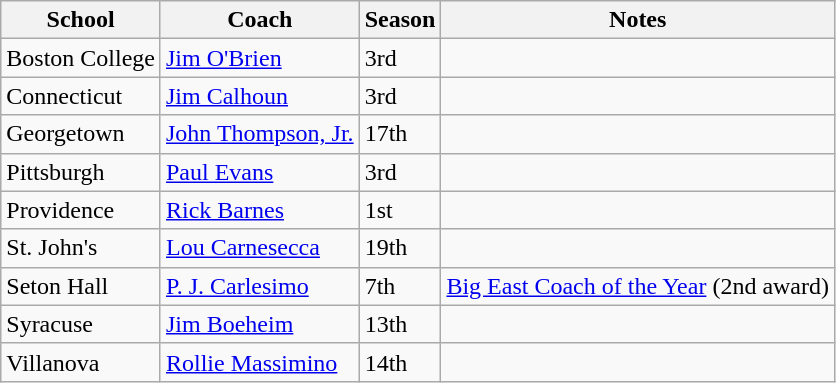<table class="wikitable">
<tr>
<th>School</th>
<th>Coach</th>
<th>Season</th>
<th>Notes</th>
</tr>
<tr>
<td>Boston College</td>
<td><a href='#'>Jim O'Brien</a></td>
<td>3rd</td>
<td></td>
</tr>
<tr>
<td>Connecticut</td>
<td><a href='#'>Jim Calhoun</a></td>
<td>3rd</td>
<td></td>
</tr>
<tr>
<td>Georgetown</td>
<td><a href='#'>John Thompson, Jr.</a></td>
<td>17th</td>
<td></td>
</tr>
<tr>
<td>Pittsburgh</td>
<td><a href='#'>Paul Evans</a></td>
<td>3rd</td>
<td></td>
</tr>
<tr>
<td>Providence</td>
<td><a href='#'>Rick Barnes</a></td>
<td>1st</td>
<td></td>
</tr>
<tr>
<td>St. John's</td>
<td><a href='#'>Lou Carnesecca</a></td>
<td>19th</td>
<td></td>
</tr>
<tr>
<td>Seton Hall</td>
<td><a href='#'>P. J. Carlesimo</a></td>
<td>7th</td>
<td><a href='#'>Big East Coach of the Year</a> (2nd award)</td>
</tr>
<tr>
<td>Syracuse</td>
<td><a href='#'>Jim Boeheim</a></td>
<td>13th</td>
<td></td>
</tr>
<tr>
<td>Villanova</td>
<td><a href='#'>Rollie Massimino</a></td>
<td>14th</td>
<td></td>
</tr>
</table>
